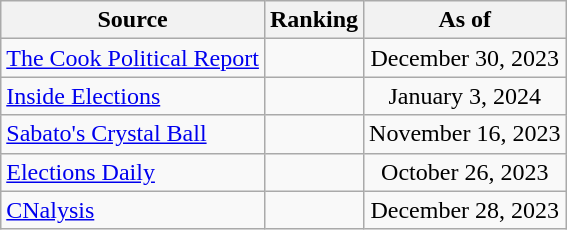<table class="wikitable" style="text-align:center">
<tr>
<th>Source</th>
<th>Ranking</th>
<th>As of</th>
</tr>
<tr>
<td align=left><a href='#'>The Cook Political Report</a></td>
<td></td>
<td>December 30, 2023</td>
</tr>
<tr>
<td align=left><a href='#'>Inside Elections</a></td>
<td></td>
<td>January 3, 2024</td>
</tr>
<tr>
<td align=left><a href='#'>Sabato's Crystal Ball</a></td>
<td></td>
<td>November 16, 2023</td>
</tr>
<tr>
<td align=left><a href='#'>Elections Daily</a></td>
<td></td>
<td>October 26, 2023</td>
</tr>
<tr>
<td align=left><a href='#'>CNalysis</a></td>
<td></td>
<td>December 28, 2023</td>
</tr>
</table>
